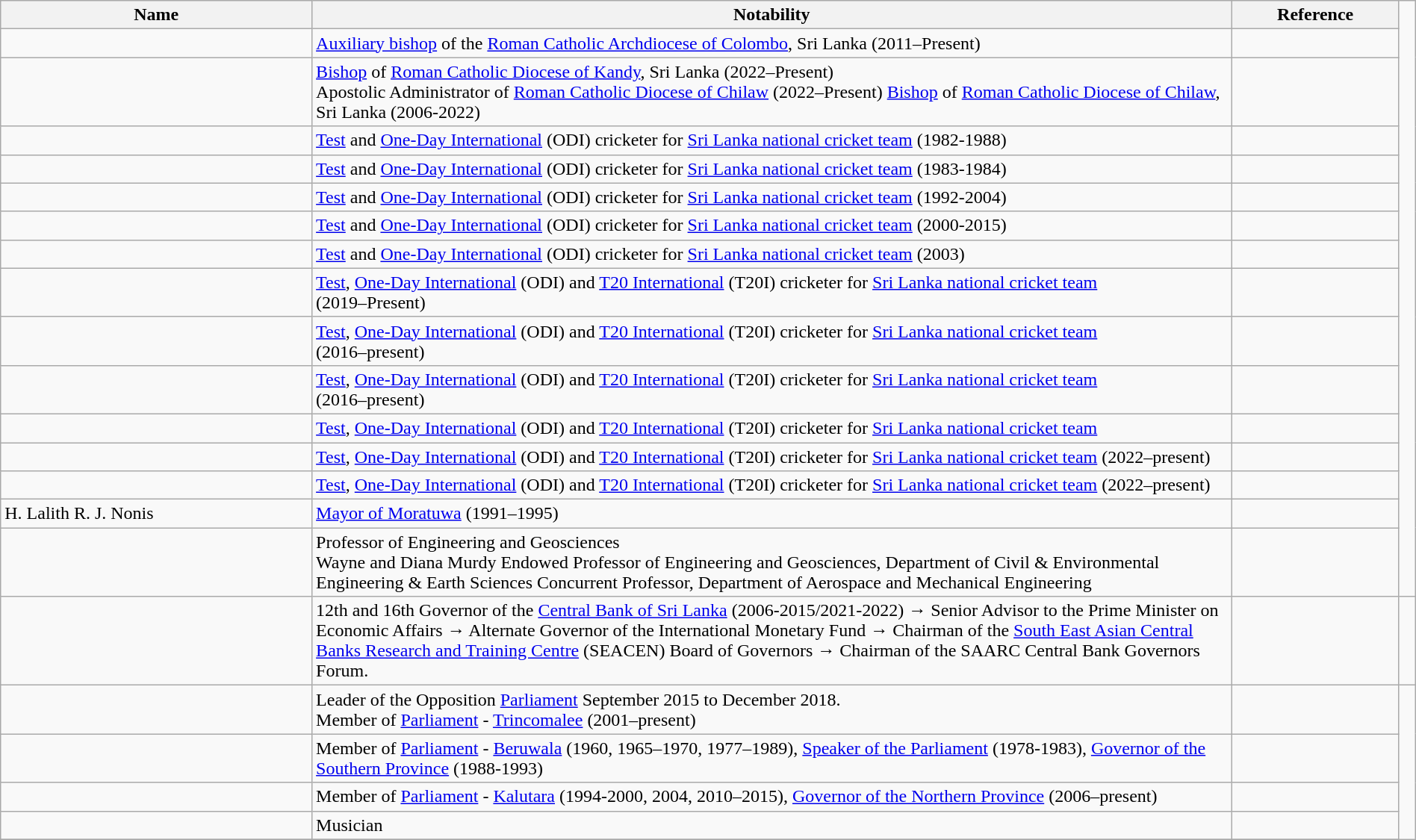<table class="wikitable sortable" style="width:100%">
<tr>
<th style="width:*;">Name</th>
<th style="width:65%;" class="unsortable">Notability</th>
<th style="width:*;" class="unsortable">Reference</th>
</tr>
<tr>
<td></td>
<td><a href='#'>Auxiliary bishop</a> of the <a href='#'>Roman Catholic Archdiocese of Colombo</a>, Sri Lanka (2011–Present)</td>
<td style="text-align:center;"></td>
</tr>
<tr>
<td></td>
<td><a href='#'>Bishop</a> of <a href='#'>Roman Catholic Diocese of Kandy</a>, Sri Lanka (2022–Present)<br>Apostolic Administrator of <a href='#'>Roman Catholic Diocese of Chilaw</a> (2022–Present)
<a href='#'>Bishop</a> of <a href='#'>Roman Catholic Diocese of Chilaw</a>, Sri Lanka (2006-2022)</td>
<td style="text-align:center;"></td>
</tr>
<tr>
<td></td>
<td><a href='#'>Test</a> and <a href='#'>One-Day International</a> (ODI) cricketer for <a href='#'>Sri Lanka national cricket team</a> (1982-1988)</td>
<td style="text-align:center;"></td>
</tr>
<tr>
<td></td>
<td><a href='#'>Test</a> and <a href='#'>One-Day International</a> (ODI) cricketer for <a href='#'>Sri Lanka national cricket team</a> (1983-1984)</td>
<td style="text-align:center;"></td>
</tr>
<tr>
<td></td>
<td><a href='#'>Test</a> and <a href='#'>One-Day International</a> (ODI) cricketer for <a href='#'>Sri Lanka national cricket team</a> (1992-2004)</td>
<td style="text-align:center;"></td>
</tr>
<tr>
<td></td>
<td><a href='#'>Test</a> and <a href='#'>One-Day International</a> (ODI) cricketer for <a href='#'>Sri Lanka national cricket team</a> (2000-2015)</td>
<td style="text-align:center;"></td>
</tr>
<tr>
<td></td>
<td><a href='#'>Test</a> and <a href='#'>One-Day International</a> (ODI) cricketer for <a href='#'>Sri Lanka national cricket team</a> (2003)</td>
<td style="text-align:center;"></td>
</tr>
<tr>
<td></td>
<td><a href='#'>Test</a>, <a href='#'>One-Day International</a> (ODI) and <a href='#'>T20 International</a> (T20I) cricketer for <a href='#'>Sri Lanka national cricket team</a><br>(2019–Present)</td>
<td style="text-align:center;"></td>
</tr>
<tr>
<td></td>
<td><a href='#'>Test</a>, <a href='#'>One-Day International</a> (ODI) and <a href='#'>T20 International</a> (T20I) cricketer for <a href='#'>Sri Lanka national cricket team</a><br>(2016–present)</td>
<td style="text-align:center;"></td>
</tr>
<tr>
<td></td>
<td><a href='#'>Test</a>, <a href='#'>One-Day International</a> (ODI) and <a href='#'>T20 International</a> (T20I) cricketer for <a href='#'>Sri Lanka national cricket team</a><br>(2016–present)</td>
<td style="text-align:center;"></td>
</tr>
<tr>
<td></td>
<td><a href='#'>Test</a>, <a href='#'>One-Day International</a> (ODI) and <a href='#'>T20 International</a> (T20I) cricketer for <a href='#'>Sri Lanka national cricket team</a></td>
<td style="text-align:center;"></td>
</tr>
<tr>
<td></td>
<td><a href='#'>Test</a>, <a href='#'>One-Day International</a> (ODI) and <a href='#'>T20 International</a> (T20I) cricketer for <a href='#'>Sri Lanka national cricket team</a> (2022–present)</td>
<td style="text-align:center;"></td>
</tr>
<tr>
<td></td>
<td><a href='#'>Test</a>, <a href='#'>One-Day International</a> (ODI) and <a href='#'>T20 International</a> (T20I) cricketer for <a href='#'>Sri Lanka national cricket team</a> (2022–present)</td>
<td style="text-align:center;"></td>
</tr>
<tr>
<td>H. Lalith R. J. Nonis</td>
<td><a href='#'>Mayor of Moratuwa</a> (1991–1995)</td>
<td></td>
</tr>
<tr>
<td></td>
<td>Professor of Engineering and Geosciences<br>Wayne and Diana Murdy Endowed Professor of Engineering and Geosciences, Department of Civil & Environmental Engineering & Earth Sciences
Concurrent Professor, Department of Aerospace and Mechanical Engineering</td>
<td style="text-align:center;"></td>
</tr>
<tr>
<td></td>
<td>12th and 16th Governor of the <a href='#'>Central Bank of Sri Lanka</a> (2006-2015/2021-2022) → Senior Advisor to the Prime Minister on Economic Affairs → Alternate Governor of the International Monetary Fund → Chairman of the <a href='#'>South East Asian Central Banks Research and Training Centre</a> (SEACEN) Board of Governors → Chairman of the SAARC Central Bank Governors Forum.</td>
<td></td>
<td style="text-align:center;"></td>
</tr>
<tr>
<td></td>
<td>Leader of the Opposition <a href='#'>Parliament</a> September 2015 to December 2018.<br>Member of <a href='#'>Parliament</a> - <a href='#'>Trincomalee</a> (2001–present)</td>
<td style="text-align:center;"></td>
</tr>
<tr>
<td></td>
<td>Member of <a href='#'>Parliament</a> - <a href='#'>Beruwala</a> (1960,  1965–1970, 1977–1989), <a href='#'>Speaker of the Parliament</a> (1978-1983), <a href='#'>Governor of the Southern Province</a> (1988-1993)</td>
<td style="text-align:center;"></td>
</tr>
<tr>
<td></td>
<td>Member of <a href='#'>Parliament</a> - <a href='#'>Kalutara</a> (1994-2000, 2004, 2010–2015), <a href='#'>Governor of the Northern Province</a> (2006–present)</td>
<td style="text-align:center;"></td>
</tr>
<tr>
<td></td>
<td>Musician</td>
<td style="text-align:center;"></td>
</tr>
<tr>
</tr>
</table>
